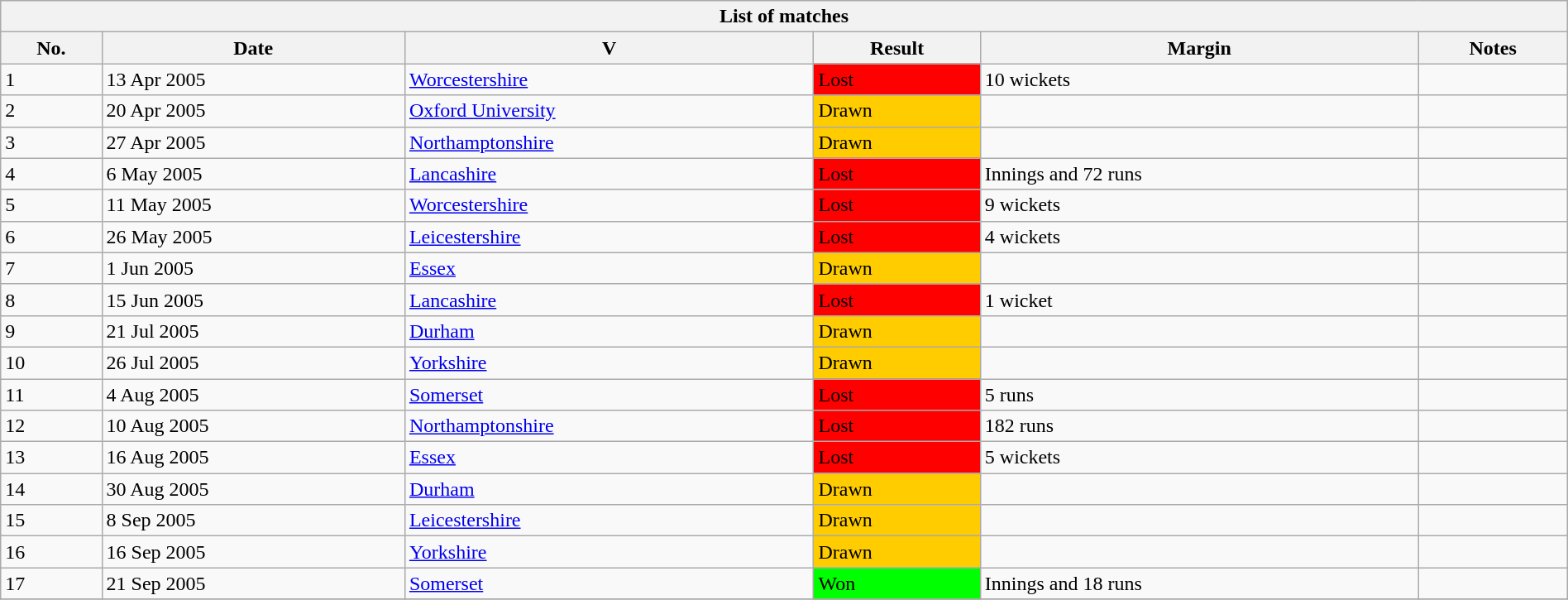<table class="wikitable" width="100%">
<tr>
<th colspan=6>List of matches</th>
</tr>
<tr>
<th>No.</th>
<th>Date</th>
<th>V</th>
<th>Result</th>
<th>Margin</th>
<th>Notes</th>
</tr>
<tr>
<td>1</td>
<td>13 Apr 2005</td>
<td><a href='#'>Worcestershire</a><br> </td>
<td bgcolor="#FF0000">Lost</td>
<td>10 wickets</td>
<td></td>
</tr>
<tr>
<td>2</td>
<td>20 Apr 2005</td>
<td><a href='#'>Oxford University</a>  <br> </td>
<td bgcolor="#FFCC00">Drawn</td>
<td></td>
<td></td>
</tr>
<tr>
<td>3</td>
<td>27 Apr 2005</td>
<td><a href='#'>Northamptonshire</a> <br> </td>
<td bgcolor="#FFCC00">Drawn</td>
<td></td>
<td></td>
</tr>
<tr>
<td>4</td>
<td>6 May 2005</td>
<td><a href='#'>Lancashire</a> <br> </td>
<td bgcolor="#FF0000">Lost</td>
<td>Innings and 72 runs</td>
<td></td>
</tr>
<tr>
<td>5</td>
<td>11 May 2005</td>
<td><a href='#'>Worcestershire</a><br> </td>
<td bgcolor="#FF0000">Lost</td>
<td>9 wickets</td>
<td></td>
</tr>
<tr>
<td>6</td>
<td>26 May 2005</td>
<td><a href='#'>Leicestershire</a><br> </td>
<td bgcolor="#FF0000">Lost</td>
<td>4 wickets</td>
<td></td>
</tr>
<tr>
<td>7</td>
<td>1 Jun 2005</td>
<td><a href='#'>Essex</a>  <br> </td>
<td bgcolor="#FFCC00">Drawn</td>
<td></td>
<td></td>
</tr>
<tr>
<td>8</td>
<td>15 Jun 2005</td>
<td><a href='#'>Lancashire</a> <br> </td>
<td bgcolor="#FF0000">Lost</td>
<td>1 wicket</td>
<td></td>
</tr>
<tr>
<td>9</td>
<td>21 Jul 2005</td>
<td><a href='#'>Durham</a>  <br> </td>
<td bgcolor="#FFCC00">Drawn</td>
<td></td>
<td></td>
</tr>
<tr>
<td>10</td>
<td>26 Jul 2005</td>
<td><a href='#'>Yorkshire</a> <br> </td>
<td bgcolor="#FFCC00">Drawn</td>
<td></td>
<td></td>
</tr>
<tr>
<td>11</td>
<td>4 Aug 2005</td>
<td><a href='#'>Somerset</a><br></td>
<td bgcolor="#FF0000">Lost</td>
<td>5 runs</td>
<td></td>
</tr>
<tr>
<td>12</td>
<td>10 Aug 2005</td>
<td><a href='#'>Northamptonshire</a> <br> </td>
<td bgcolor="#FF0000">Lost</td>
<td>182 runs</td>
<td></td>
</tr>
<tr>
<td>13</td>
<td>16 Aug 2005</td>
<td><a href='#'>Essex</a>  <br> </td>
<td bgcolor="#FF0000">Lost</td>
<td>5 wickets</td>
<td></td>
</tr>
<tr>
<td>14</td>
<td>30 Aug 2005</td>
<td><a href='#'>Durham</a>  <br> </td>
<td bgcolor="#FFCC00">Drawn</td>
<td></td>
<td></td>
</tr>
<tr>
<td>15</td>
<td>8 Sep 2005</td>
<td><a href='#'>Leicestershire</a><br> </td>
<td bgcolor="#FFCC00">Drawn</td>
<td></td>
<td></td>
</tr>
<tr>
<td>16</td>
<td>16 Sep 2005</td>
<td><a href='#'>Yorkshire</a> <br> </td>
<td bgcolor="#FFCC00">Drawn</td>
<td></td>
<td></td>
</tr>
<tr>
<td>17</td>
<td>21 Sep 2005</td>
<td><a href='#'>Somerset</a><br></td>
<td bgcolor="#00FF00">Won</td>
<td>Innings and 18 runs</td>
<td></td>
</tr>
<tr>
</tr>
</table>
